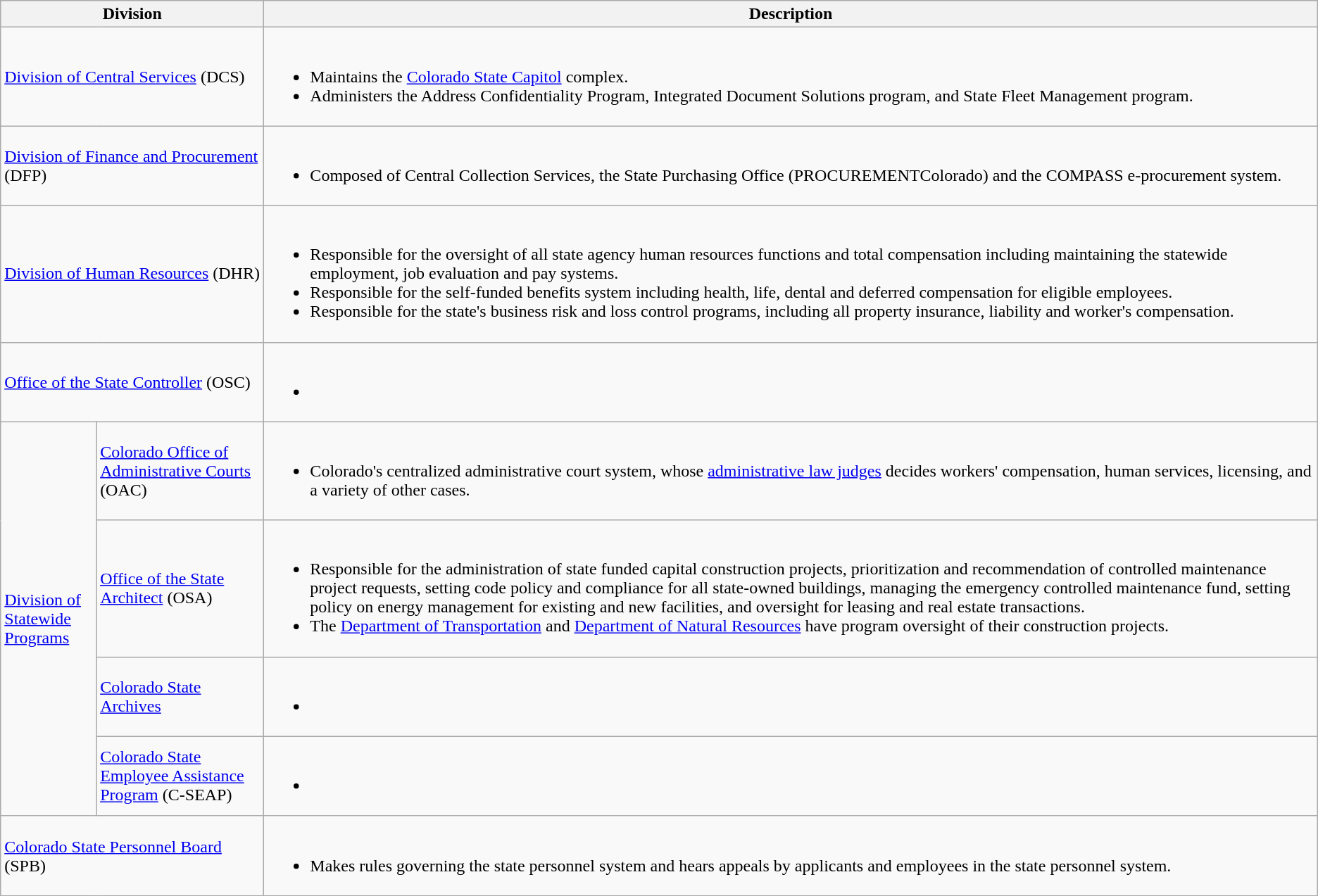<table class="wikitable">
<tr>
<th colspan="2" width="20%">Division</th>
<th width="80%">Description</th>
</tr>
<tr>
<td colspan="2"><a href='#'>Division of Central Services</a> (DCS)</td>
<td><br><ul><li>Maintains the <a href='#'>Colorado State Capitol</a> complex.</li><li>Administers the Address Confidentiality Program, Integrated Document Solutions program, and State Fleet Management program.</li></ul></td>
</tr>
<tr>
<td colspan="2"><a href='#'>Division of Finance and Procurement</a> (DFP)</td>
<td><br><ul><li>Composed of Central Collection Services, the State Purchasing Office (PROCUREMENTColorado) and the COMPASS e-procurement system.</li></ul></td>
</tr>
<tr>
<td colspan="2"><a href='#'>Division of Human Resources</a> (DHR)</td>
<td><br><ul><li>Responsible for the oversight of all state agency human resources functions and total compensation including maintaining the statewide employment, job evaluation and pay systems.</li><li>Responsible for the self-funded benefits system including health, life, dental and deferred compensation for eligible employees.</li><li>Responsible for the state's business risk and loss control programs, including all property insurance, liability and worker's compensation.</li></ul></td>
</tr>
<tr>
<td colspan="2"><a href='#'>Office of the State Controller</a> (OSC)</td>
<td><br><ul><li></li></ul></td>
</tr>
<tr>
<td rowspan="4"><a href='#'>Division of Statewide Programs</a></td>
<td><a href='#'>Colorado Office of Administrative Courts</a> (OAC)</td>
<td><br><ul><li>Colorado's centralized administrative court system, whose <a href='#'>administrative law judges</a> decides workers' compensation, human services, licensing, and a variety of other cases.</li></ul></td>
</tr>
<tr>
<td><a href='#'>Office of the State Architect</a> (OSA)</td>
<td><br><ul><li>Responsible for the administration of state funded capital construction projects, prioritization and recommendation of controlled maintenance project requests, setting code policy and compliance for all state-owned buildings, managing the emergency controlled maintenance fund, setting policy on energy management for existing and new facilities, and oversight for leasing and real estate transactions.</li><li>The <a href='#'>Department of Transportation</a> and <a href='#'>Department of Natural Resources</a> have program oversight of their construction projects.</li></ul></td>
</tr>
<tr>
<td><a href='#'>Colorado State Archives</a></td>
<td><br><ul><li></li></ul></td>
</tr>
<tr>
<td><a href='#'>Colorado State Employee Assistance Program</a> (C-SEAP)</td>
<td><br><ul><li></li></ul></td>
</tr>
<tr>
<td colspan="2"><a href='#'>Colorado State Personnel Board</a> (SPB)</td>
<td><br><ul><li>Makes rules governing the state personnel system and hears appeals by applicants and employees in the state personnel system.</li></ul></td>
</tr>
</table>
